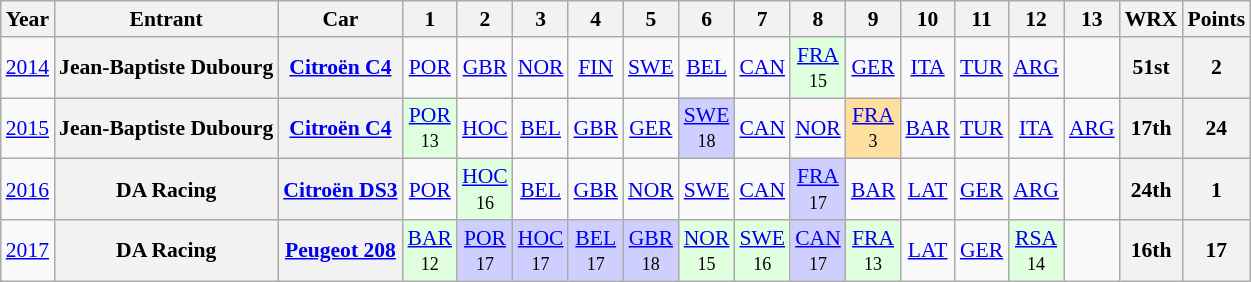<table class="wikitable" border="1" style="text-align:center; font-size:90%;">
<tr valign="top">
<th>Year</th>
<th>Entrant</th>
<th>Car</th>
<th>1</th>
<th>2</th>
<th>3</th>
<th>4</th>
<th>5</th>
<th>6</th>
<th>7</th>
<th>8</th>
<th>9</th>
<th>10</th>
<th>11</th>
<th>12</th>
<th>13</th>
<th>WRX</th>
<th>Points</th>
</tr>
<tr>
<td><a href='#'>2014</a></td>
<th>Jean-Baptiste Dubourg</th>
<th><a href='#'>Citroën C4</a></th>
<td><a href='#'>POR</a></td>
<td><a href='#'>GBR</a></td>
<td><a href='#'>NOR</a></td>
<td><a href='#'>FIN</a></td>
<td><a href='#'>SWE</a></td>
<td><a href='#'>BEL</a></td>
<td><a href='#'>CAN</a></td>
<td style="background:#DFFFDF;"><a href='#'>FRA</a><br><small>15</small></td>
<td><a href='#'>GER</a></td>
<td><a href='#'>ITA</a></td>
<td><a href='#'>TUR</a></td>
<td><a href='#'>ARG</a></td>
<td></td>
<th>51st</th>
<th>2</th>
</tr>
<tr>
<td><a href='#'>2015</a></td>
<th>Jean-Baptiste Dubourg</th>
<th><a href='#'>Citroën C4</a></th>
<td style="background:#DFFFDF;"><a href='#'>POR</a><br><small>13</small></td>
<td><a href='#'>HOC</a></td>
<td><a href='#'>BEL</a></td>
<td><a href='#'>GBR</a></td>
<td><a href='#'>GER</a></td>
<td style="background:#CFCFFF;"><a href='#'>SWE</a><br><small>18</small></td>
<td><a href='#'>CAN</a></td>
<td><a href='#'>NOR</a></td>
<td style="background:#FFDF9F;"><a href='#'>FRA</a><br><small>3</small></td>
<td><a href='#'>BAR</a></td>
<td><a href='#'>TUR</a></td>
<td><a href='#'>ITA</a></td>
<td><a href='#'>ARG</a></td>
<th>17th</th>
<th>24</th>
</tr>
<tr>
<td><a href='#'>2016</a></td>
<th>DA Racing</th>
<th><a href='#'>Citroën DS3</a></th>
<td><a href='#'>POR</a><br><small></small></td>
<td style="background:#DFFFDF;"><a href='#'>HOC</a><br><small>16</small></td>
<td><a href='#'>BEL</a><br><small></small></td>
<td><a href='#'>GBR</a><br><small></small></td>
<td><a href='#'>NOR</a><br><small></small></td>
<td><a href='#'>SWE</a><br><small></small></td>
<td><a href='#'>CAN</a><br><small></small></td>
<td style="background:#CFCFFF;"><a href='#'>FRA</a><br><small>17</small></td>
<td><a href='#'>BAR</a><br><small></small></td>
<td><a href='#'>LAT</a><br><small></small></td>
<td><a href='#'>GER</a><br><small></small></td>
<td><a href='#'>ARG</a><br><small></small></td>
<td></td>
<th>24th</th>
<th>1</th>
</tr>
<tr>
<td><a href='#'>2017</a></td>
<th>DA Racing</th>
<th><a href='#'>Peugeot 208</a></th>
<td style="background:#DFFFDF;"><a href='#'>BAR</a><br><small>12</small></td>
<td style="background:#CFCFFF;"><a href='#'>POR</a><br><small>17</small></td>
<td style="background:#CFCFFF;"><a href='#'>HOC</a><br><small>17</small></td>
<td style="background:#CFCFFF;"><a href='#'>BEL</a><br><small>17</small></td>
<td style="background:#CFCFFF;"><a href='#'>GBR</a><br><small>18</small></td>
<td style="background:#DFFFDF;"><a href='#'>NOR</a><br><small>15</small></td>
<td style="background:#DFFFDF;"><a href='#'>SWE</a><br><small>16</small></td>
<td style="background:#CFCFFF;"><a href='#'>CAN</a><br><small>17</small></td>
<td style="background:#DFFFDF;"><a href='#'>FRA</a><br><small>13</small></td>
<td><a href='#'>LAT</a><br><small></small></td>
<td><a href='#'>GER</a><br><small></small></td>
<td style="background:#DFFFDF;"><a href='#'>RSA</a><br><small>14</small></td>
<td></td>
<th>16th</th>
<th>17</th>
</tr>
</table>
